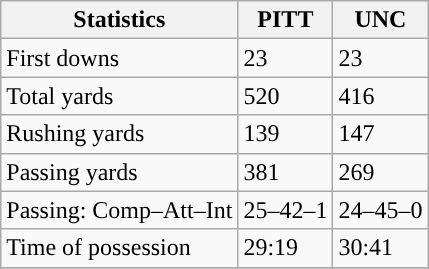<table class="wikitable" style="float: left;">
<tr>
<th>Statistics</th>
<th>PITT</th>
<th>UNC</th>
</tr>
<tr>
<td>First downs</td>
<td>23</td>
<td>23</td>
</tr>
<tr>
<td>Total yards</td>
<td>520</td>
<td>416</td>
</tr>
<tr>
<td>Rushing yards</td>
<td>139</td>
<td>147</td>
</tr>
<tr>
<td>Passing yards</td>
<td>381</td>
<td>269</td>
</tr>
<tr>
<td>Passing: Comp–Att–Int</td>
<td>25–42–1</td>
<td>24–45–0</td>
</tr>
<tr>
<td>Time of possession</td>
<td>29:19</td>
<td>30:41</td>
</tr>
<tr>
</tr>
</table>
